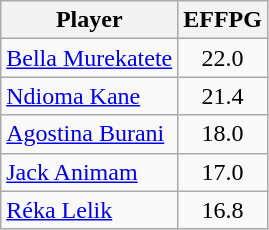<table class="wikitable">
<tr>
<th>Player</th>
<th>EFFPG</th>
</tr>
<tr>
<td> <a href='#'>Bella Murekatete</a></td>
<td align=center>22.0</td>
</tr>
<tr>
<td> <a href='#'>Ndioma Kane</a></td>
<td align=center>21.4</td>
</tr>
<tr>
<td> <a href='#'>Agostina Burani</a></td>
<td align=center>18.0</td>
</tr>
<tr>
<td> <a href='#'>Jack Animam</a></td>
<td align=center>17.0</td>
</tr>
<tr>
<td> <a href='#'>Réka Lelik</a></td>
<td align=center>16.8</td>
</tr>
</table>
